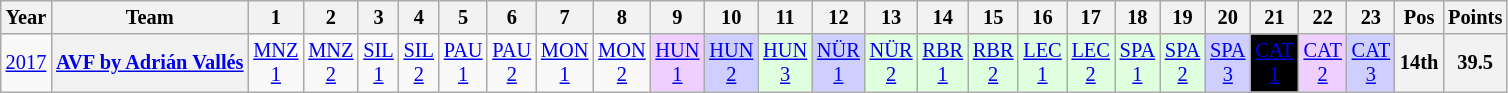<table class="wikitable" style="text-align:center; font-size:85%">
<tr>
<th>Year</th>
<th>Team</th>
<th>1</th>
<th>2</th>
<th>3</th>
<th>4</th>
<th>5</th>
<th>6</th>
<th>7</th>
<th>8</th>
<th>9</th>
<th>10</th>
<th>11</th>
<th>12</th>
<th>13</th>
<th>14</th>
<th>15</th>
<th>16</th>
<th>17</th>
<th>18</th>
<th>19</th>
<th>20</th>
<th>21</th>
<th>22</th>
<th>23</th>
<th>Pos</th>
<th>Points</th>
</tr>
<tr>
<td><a href='#'>2017</a></td>
<th nowrap><a href='#'>AVF by Adrián Vallés</a></th>
<td style="background:#;"><a href='#'>MNZ<br>1</a><br></td>
<td style="background:#;"><a href='#'>MNZ<br>2</a><br></td>
<td style="background:#;"><a href='#'>SIL<br>1</a><br></td>
<td style="background:#;"><a href='#'>SIL<br>2</a><br></td>
<td style="background:#;"><a href='#'>PAU<br>1</a><br></td>
<td style="background:#;"><a href='#'>PAU<br>2</a><br></td>
<td style="background:#;"><a href='#'>MON<br>1</a><br></td>
<td style="background:#;"><a href='#'>MON<br>2</a><br></td>
<td style="background:#efcfff;"><a href='#'>HUN<br>1</a><br></td>
<td style="background:#cfcfff;"><a href='#'>HUN<br>2</a><br></td>
<td style="background:#dfffdf;"><a href='#'>HUN<br>3</a><br></td>
<td style="background:#cfcfff;"><a href='#'>NÜR<br>1</a><br></td>
<td style="background:#dfffdf;"><a href='#'>NÜR<br>2</a><br></td>
<td style="background:#dfffdf;"><a href='#'>RBR<br>1</a><br></td>
<td style="background:#dfffdf;"><a href='#'>RBR<br>2</a><br></td>
<td style="background:#dfffdf;"><a href='#'>LEC<br>1</a><br></td>
<td style="background:#dfffdf;"><a href='#'>LEC<br>2</a><br></td>
<td style="background:#dfffdf;"><a href='#'>SPA<br>1</a><br></td>
<td style="background:#dfffdf;"><a href='#'>SPA<br>2</a><br></td>
<td style="background:#cfcfff;"><a href='#'>SPA<br>3</a><br></td>
<td style="background:#000000;color:white"><a href='#'><span>CAT<br>1</span></a><br></td>
<td style="background:#efcfff;"><a href='#'>CAT<br>2</a><br></td>
<td style="background:#cfcfff;"><a href='#'>CAT<br>3</a><br></td>
<th>14th</th>
<th>39.5</th>
</tr>
</table>
